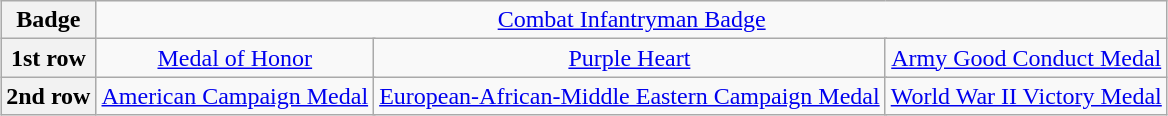<table class="wikitable" style="margin:1em auto; text-align:center;">
<tr>
<th>Badge</th>
<td colspan="12"><a href='#'>Combat Infantryman Badge</a></td>
</tr>
<tr>
<th>1st row</th>
<td colspan="4"><a href='#'>Medal of Honor</a></td>
<td colspan="4"><a href='#'>Purple Heart</a></td>
<td colspan="4"><a href='#'>Army Good Conduct Medal</a></td>
</tr>
<tr>
<th>2nd row</th>
<td colspan="4"><a href='#'>American Campaign Medal</a></td>
<td colspan="4"><a href='#'>European-African-Middle Eastern Campaign Medal</a> <br></td>
<td colspan="4"><a href='#'>World War II Victory Medal</a></td>
</tr>
</table>
